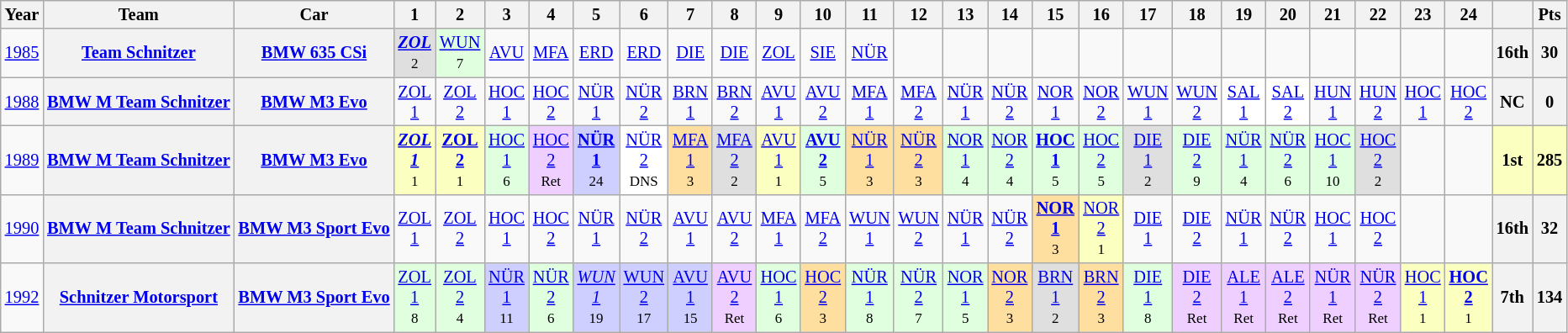<table class="wikitable" border="1" style="text-align:center; font-size:85%;">
<tr>
<th>Year</th>
<th>Team</th>
<th>Car</th>
<th>1</th>
<th>2</th>
<th>3</th>
<th>4</th>
<th>5</th>
<th>6</th>
<th>7</th>
<th>8</th>
<th>9</th>
<th>10</th>
<th>11</th>
<th>12</th>
<th>13</th>
<th>14</th>
<th>15</th>
<th>16</th>
<th>17</th>
<th>18</th>
<th>19</th>
<th>20</th>
<th>21</th>
<th>22</th>
<th>23</th>
<th>24</th>
<th></th>
<th>Pts</th>
</tr>
<tr>
<td><a href='#'>1985</a></td>
<th nowrap><a href='#'>Team Schnitzer</a></th>
<th nowrap><a href='#'>BMW 635 CSi</a></th>
<td style="background:#DFDFDF;"><strong><em><a href='#'>ZOL</a></em></strong><br><small>2</small></td>
<td style="background:#DFFFDF;"><a href='#'>WUN</a><br><small>7</small></td>
<td><a href='#'>AVU</a></td>
<td><a href='#'>MFA</a></td>
<td><a href='#'>ERD</a></td>
<td><a href='#'>ERD</a></td>
<td><a href='#'>DIE</a></td>
<td><a href='#'>DIE</a></td>
<td><a href='#'>ZOL</a></td>
<td><a href='#'>SIE</a></td>
<td><a href='#'>NÜR</a></td>
<td></td>
<td></td>
<td></td>
<td></td>
<td></td>
<td></td>
<td></td>
<td></td>
<td></td>
<td></td>
<td></td>
<td></td>
<td></td>
<th>16th</th>
<th>30</th>
</tr>
<tr>
<td><a href='#'>1988</a></td>
<th nowrap><a href='#'>BMW M Team Schnitzer</a></th>
<th nowrap><a href='#'>BMW M3 Evo</a></th>
<td><a href='#'>ZOL<br>1</a></td>
<td><a href='#'>ZOL<br>2</a></td>
<td><a href='#'>HOC<br>1</a></td>
<td><a href='#'>HOC<br>2</a></td>
<td><a href='#'>NÜR<br>1</a></td>
<td><a href='#'>NÜR<br>2</a></td>
<td><a href='#'>BRN<br>1</a></td>
<td><a href='#'>BRN<br>2</a></td>
<td><a href='#'>AVU<br>1</a></td>
<td><a href='#'>AVU<br>2</a></td>
<td><a href='#'>MFA<br>1</a></td>
<td><a href='#'>MFA<br>2</a></td>
<td><a href='#'>NÜR<br>1</a></td>
<td><a href='#'>NÜR<br>2</a></td>
<td><a href='#'>NOR<br>1</a></td>
<td><a href='#'>NOR<br>2</a></td>
<td><a href='#'>WUN<br>1</a></td>
<td><a href='#'>WUN<br>2</a></td>
<td style="background:#FFFFFF;"><a href='#'>SAL<br>1</a><br></td>
<td style="background:#FFFFFF;"><a href='#'>SAL<br>2</a><br></td>
<td><a href='#'>HUN<br>1</a></td>
<td><a href='#'>HUN<br>2</a></td>
<td><a href='#'>HOC<br>1</a></td>
<td><a href='#'>HOC<br>2</a></td>
<th>NC</th>
<th>0</th>
</tr>
<tr>
<td><a href='#'>1989</a></td>
<th nowrap><a href='#'>BMW M Team Schnitzer</a></th>
<th nowrap><a href='#'>BMW M3 Evo</a></th>
<td style="background:#FBFFBF;"><strong><em><a href='#'>ZOL<br>1</a></em></strong><br><small>1</small></td>
<td style="background:#FBFFBF;"><strong><a href='#'>ZOL<br>2</a></strong><br><small>1</small></td>
<td style="background:#DFFFDF;"><a href='#'>HOC<br>1</a><br><small>6</small></td>
<td style="background:#EFCFFF;"><a href='#'>HOC<br>2</a><br><small>Ret</small></td>
<td style="background:#CFCFFF;"><strong><a href='#'>NÜR<br>1</a></strong><br><small>24</small></td>
<td style="background:#FFFFFF;"><a href='#'>NÜR<br>2</a><br><small>DNS</small></td>
<td style="background:#FFDF9F;"><a href='#'>MFA<br>1</a><br><small>3</small></td>
<td style="background:#DFDFDF;"><a href='#'>MFA<br>2</a><br><small>2</small></td>
<td style="background:#FBFFBF;"><a href='#'>AVU<br>1</a><br><small>1</small></td>
<td style="background:#DFFFDF;"><strong><a href='#'>AVU<br>2</a></strong><br><small>5</small></td>
<td style="background:#FFDF9F;"><a href='#'>NÜR<br>1</a><br><small>3</small></td>
<td style="background:#FFDF9F;"><a href='#'>NÜR<br>2</a><br><small>3</small></td>
<td style="background:#DFFFDF;"><a href='#'>NOR<br>1</a><br><small>4</small></td>
<td style="background:#DFFFDF;"><a href='#'>NOR<br>2</a><br><small>4</small></td>
<td style="background:#DFFFDF;"><strong><a href='#'>HOC<br>1</a></strong><br><small>5</small></td>
<td style="background:#DFFFDF;"><a href='#'>HOC<br>2</a><br><small>5</small></td>
<td style="background:#DFDFDF;"><a href='#'>DIE<br>1</a><br><small>2</small></td>
<td style="background:#DFFFDF;"><a href='#'>DIE<br>2</a><br><small>9</small></td>
<td style="background:#DFFFDF;"><a href='#'>NÜR<br>1</a><br><small>4</small></td>
<td style="background:#DFFFDF;"><a href='#'>NÜR<br>2</a><br><small>6</small></td>
<td style="background:#DFFFDF;"><a href='#'>HOC<br>1</a><br><small>10</small></td>
<td style="background:#DFDFDF;"><a href='#'>HOC<br>2</a><br><small>2</small></td>
<td></td>
<td></td>
<th style="background:#FBFFBF;">1st</th>
<th style="background:#FBFFBF;">285</th>
</tr>
<tr>
<td><a href='#'>1990</a></td>
<th nowrap><a href='#'>BMW M Team Schnitzer</a></th>
<th nowrap><a href='#'>BMW M3 Sport Evo</a></th>
<td><a href='#'>ZOL<br>1</a></td>
<td><a href='#'>ZOL<br>2</a></td>
<td><a href='#'>HOC<br>1</a></td>
<td><a href='#'>HOC<br>2</a></td>
<td><a href='#'>NÜR<br>1</a></td>
<td><a href='#'>NÜR<br>2</a></td>
<td><a href='#'>AVU<br>1</a></td>
<td><a href='#'>AVU<br>2</a></td>
<td><a href='#'>MFA<br>1</a></td>
<td><a href='#'>MFA<br>2</a></td>
<td><a href='#'>WUN<br>1</a></td>
<td><a href='#'>WUN<br>2</a></td>
<td><a href='#'>NÜR<br>1</a></td>
<td><a href='#'>NÜR<br>2</a></td>
<td style="background:#FFDF9F;"><strong><a href='#'>NOR<br>1</a></strong><br><small>3</small></td>
<td style="background:#FBFFBF;"><a href='#'>NOR<br>2</a><br><small>1</small></td>
<td><a href='#'>DIE<br>1</a></td>
<td><a href='#'>DIE<br>2</a></td>
<td><a href='#'>NÜR<br>1</a></td>
<td><a href='#'>NÜR<br>2</a></td>
<td><a href='#'>HOC<br>1</a></td>
<td><a href='#'>HOC<br>2</a></td>
<td></td>
<td></td>
<th>16th</th>
<th>32</th>
</tr>
<tr>
<td><a href='#'>1992</a></td>
<th nowrap><a href='#'>Schnitzer Motorsport</a></th>
<th nowrap><a href='#'>BMW M3 Sport Evo</a></th>
<td style="background:#DFFFDF;"><a href='#'>ZOL<br>1</a><br><small>8</small></td>
<td style="background:#DFFFDF;"><a href='#'>ZOL<br>2</a><br><small>4</small></td>
<td style="background:#CFCFFF;"><a href='#'>NÜR<br>1</a><br><small>11</small></td>
<td style="background:#DFFFDF;"><a href='#'>NÜR<br>2</a><br><small>6</small></td>
<td style="background:#CFCFFF;"><em><a href='#'>WUN<br>1</a></em><br><small>19</small></td>
<td style="background:#CFCFFF;"><a href='#'>WUN<br>2</a><br><small>17</small></td>
<td style="background:#CFCFFF;"><a href='#'>AVU<br>1</a><br><small>15</small></td>
<td style="background:#EFCFFF;"><a href='#'>AVU<br>2</a><br><small>Ret</small></td>
<td style="background:#DFFFDF;"><a href='#'>HOC<br>1</a><br><small>6</small></td>
<td style="background:#FFDF9F;"><a href='#'>HOC<br>2</a><br><small>3</small></td>
<td style="background:#DFFFDF;"><a href='#'>NÜR<br>1</a><br><small>8</small></td>
<td style="background:#DFFFDF;"><a href='#'>NÜR<br>2</a><br><small>7</small></td>
<td style="background:#DFFFDF;"><a href='#'>NOR<br>1</a><br><small>5</small></td>
<td style="background:#FFDF9F;"><a href='#'>NOR<br>2</a><br><small>3</small></td>
<td style="background:#DFDFDF;"><a href='#'>BRN<br>1</a><br><small>2</small></td>
<td style="background:#FFDF9F;"><a href='#'>BRN<br>2</a><br><small>3</small></td>
<td style="background:#DFFFDF;"><a href='#'>DIE<br>1</a><br><small>8</small></td>
<td style="background:#EFCFFF;"><a href='#'>DIE<br>2</a><br><small>Ret</small></td>
<td style="background:#EFCFFF;"><a href='#'>ALE<br>1</a><br><small>Ret</small></td>
<td style="background:#EFCFFF;"><a href='#'>ALE<br>2</a><br><small>Ret</small></td>
<td style="background:#EFCFFF;"><a href='#'>NÜR<br>1</a><br><small>Ret</small></td>
<td style="background:#EFCFFF;"><a href='#'>NÜR<br>2</a><br><small>Ret</small></td>
<td style="background:#FBFFBF;"><a href='#'>HOC<br>1</a><br><small>1</small></td>
<td style="background:#FBFFBF;"><strong><a href='#'>HOC<br>2</a></strong><br><small>1</small></td>
<th>7th</th>
<th>134</th>
</tr>
</table>
